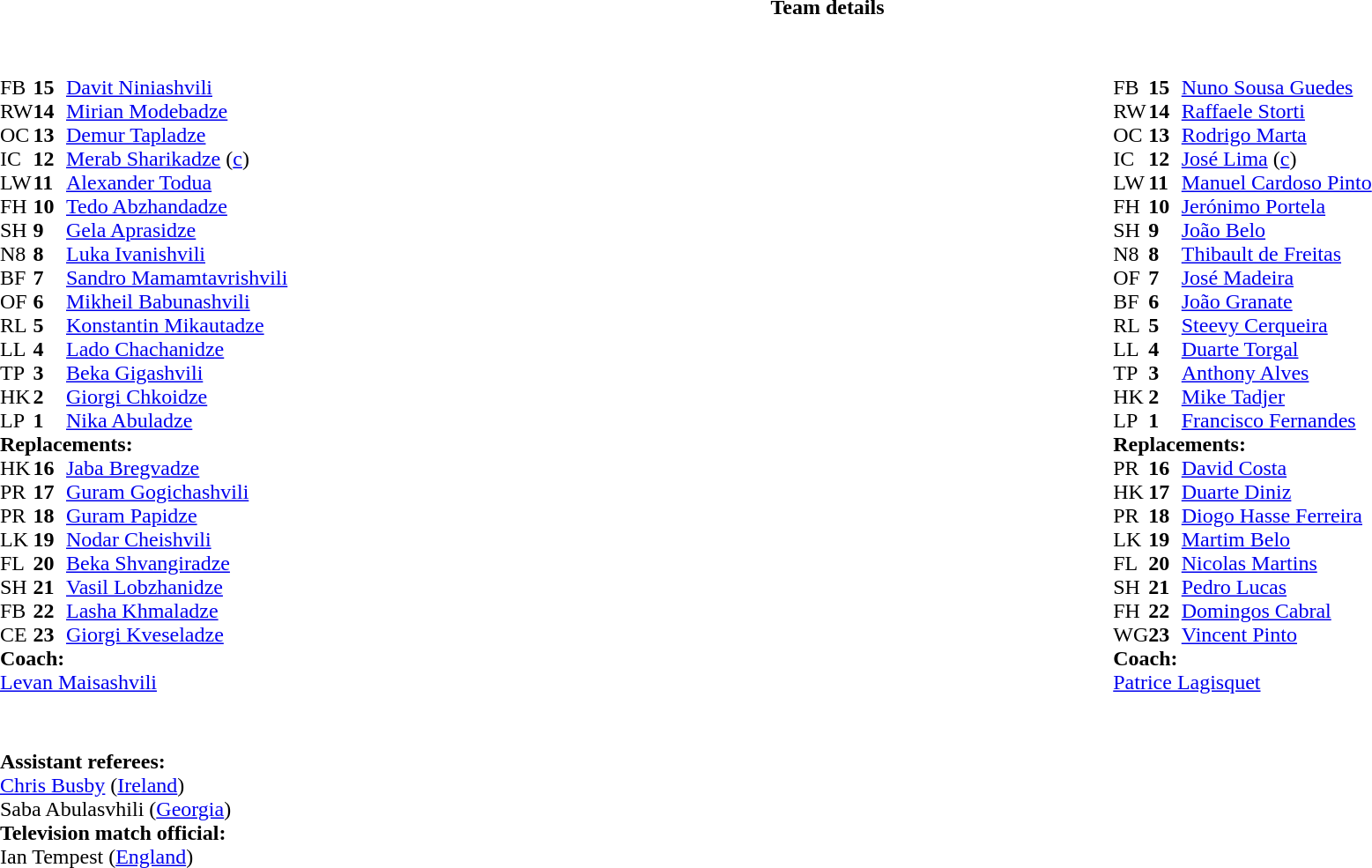<table border="0" style="width:100%;" class="collapsible collapsed">
<tr>
<th>Team details</th>
</tr>
<tr>
<td><br><table style="width:100%">
<tr>
<td style="vertical-align:top;width:50%"><br><table cellspacing="0" cellpadding="0">
<tr>
<th width="25"></th>
<th width="25"></th>
</tr>
<tr>
<td>FB</td>
<td><strong>15</strong></td>
<td><a href='#'>Davit Niniashvili</a></td>
</tr>
<tr>
<td>RW</td>
<td><strong>14</strong></td>
<td><a href='#'>Mirian Modebadze</a></td>
<td></td>
<td></td>
<td></td>
</tr>
<tr>
<td>OC</td>
<td><strong>13</strong></td>
<td><a href='#'>Demur Tapladze</a></td>
<td></td>
<td></td>
</tr>
<tr>
<td>IC</td>
<td><strong>12</strong></td>
<td><a href='#'>Merab Sharikadze</a> (<a href='#'>c</a>)</td>
</tr>
<tr>
<td>LW</td>
<td><strong>11</strong></td>
<td><a href='#'>Alexander Todua</a></td>
<td></td>
<td></td>
</tr>
<tr>
<td>FH</td>
<td><strong>10</strong></td>
<td><a href='#'>Tedo Abzhandadze</a></td>
</tr>
<tr>
<td>SH</td>
<td><strong>9</strong></td>
<td><a href='#'>Gela Aprasidze</a></td>
<td></td>
<td></td>
</tr>
<tr>
<td>N8</td>
<td><strong>8</strong></td>
<td><a href='#'>Luka Ivanishvili</a></td>
</tr>
<tr>
<td>BF</td>
<td><strong>7</strong></td>
<td><a href='#'>Sandro Mamamtavrishvili</a></td>
</tr>
<tr>
<td>OF</td>
<td><strong>6</strong></td>
<td><a href='#'>Mikheil Babunashvili</a></td>
<td></td>
<td></td>
</tr>
<tr>
<td>RL</td>
<td><strong>5</strong></td>
<td><a href='#'>Konstantin Mikautadze</a></td>
<td></td>
<td></td>
</tr>
<tr>
<td>LL</td>
<td><strong>4</strong></td>
<td><a href='#'>Lado Chachanidze</a></td>
</tr>
<tr>
<td>TP</td>
<td><strong>3</strong></td>
<td><a href='#'>Beka Gigashvili</a></td>
<td></td>
<td></td>
</tr>
<tr>
<td>HK</td>
<td><strong>2</strong></td>
<td><a href='#'>Giorgi Chkoidze</a></td>
<td></td>
<td></td>
</tr>
<tr>
<td>LP</td>
<td><strong>1</strong></td>
<td><a href='#'>Nika Abuladze</a></td>
<td></td>
<td></td>
</tr>
<tr>
<td colspan="3"><strong>Replacements:</strong></td>
</tr>
<tr>
<td>HK</td>
<td><strong>16</strong></td>
<td><a href='#'>Jaba Bregvadze</a></td>
<td></td>
<td></td>
</tr>
<tr>
<td>PR</td>
<td><strong>17</strong></td>
<td><a href='#'>Guram Gogichashvili</a></td>
<td></td>
<td></td>
</tr>
<tr>
<td>PR</td>
<td><strong>18</strong></td>
<td><a href='#'>Guram Papidze</a></td>
<td></td>
<td></td>
</tr>
<tr>
<td>LK</td>
<td><strong>19</strong></td>
<td><a href='#'>Nodar Cheishvili</a></td>
<td></td>
<td></td>
</tr>
<tr>
<td>FL</td>
<td><strong>20</strong></td>
<td><a href='#'>Beka Shvangiradze</a></td>
<td></td>
<td></td>
</tr>
<tr>
<td>SH</td>
<td><strong>21</strong></td>
<td><a href='#'>Vasil Lobzhanidze</a></td>
<td></td>
<td></td>
</tr>
<tr>
<td>FB</td>
<td><strong>22</strong></td>
<td><a href='#'>Lasha Khmaladze</a></td>
<td></td>
<td></td>
</tr>
<tr>
<td>CE</td>
<td><strong>23</strong></td>
<td><a href='#'>Giorgi Kveseladze</a></td>
<td></td>
<td></td>
<td></td>
<td></td>
</tr>
<tr>
<td colspan="3"><strong>Coach:</strong></td>
</tr>
<tr>
<td colspan="3"> <a href='#'>Levan Maisashvili</a></td>
</tr>
</table>
</td>
<td style="vertical-align:top;width:50%"><br><table cellspacing="0" cellpadding="0" style="margin:auto">
<tr>
<th width="25"></th>
<th width="25"></th>
</tr>
<tr>
<td>FB</td>
<td><strong>15</strong></td>
<td><a href='#'>Nuno Sousa Guedes</a></td>
</tr>
<tr>
<td>RW</td>
<td><strong>14</strong></td>
<td><a href='#'>Raffaele Storti</a></td>
</tr>
<tr>
<td>OC</td>
<td><strong>13</strong></td>
<td><a href='#'>Rodrigo Marta</a></td>
</tr>
<tr>
<td>IC</td>
<td><strong>12</strong></td>
<td><a href='#'>José Lima</a> (<a href='#'>c</a>)</td>
<td></td>
<td></td>
</tr>
<tr>
<td>LW</td>
<td><strong>11</strong></td>
<td><a href='#'>Manuel Cardoso Pinto</a></td>
<td></td>
<td></td>
</tr>
<tr>
<td>FH</td>
<td><strong>10</strong></td>
<td><a href='#'>Jerónimo Portela</a></td>
</tr>
<tr>
<td>SH</td>
<td><strong>9</strong></td>
<td><a href='#'>João Belo</a></td>
<td></td>
<td></td>
</tr>
<tr>
<td>N8</td>
<td><strong>8</strong></td>
<td><a href='#'>Thibault de Freitas</a></td>
<td></td>
<td></td>
</tr>
<tr>
<td>OF</td>
<td><strong>7</strong></td>
<td><a href='#'>José Madeira</a></td>
</tr>
<tr>
<td>BF</td>
<td><strong>6</strong></td>
<td><a href='#'>João Granate</a></td>
</tr>
<tr>
<td>RL</td>
<td><strong>5</strong></td>
<td><a href='#'>Steevy Cerqueira</a></td>
</tr>
<tr>
<td>LL</td>
<td><strong>4</strong></td>
<td><a href='#'>Duarte Torgal</a></td>
<td></td>
<td></td>
</tr>
<tr>
<td>TP</td>
<td><strong>3</strong></td>
<td><a href='#'>Anthony Alves</a></td>
<td></td>
<td></td>
</tr>
<tr>
<td>HK</td>
<td><strong>2</strong></td>
<td><a href='#'>Mike Tadjer</a></td>
<td></td>
<td></td>
</tr>
<tr>
<td>LP</td>
<td><strong>1</strong></td>
<td><a href='#'>Francisco Fernandes</a></td>
<td></td>
<td></td>
</tr>
<tr>
<td colspan=3><strong>Replacements:</strong></td>
</tr>
<tr>
<td>PR</td>
<td><strong>16</strong></td>
<td><a href='#'>David Costa</a></td>
<td></td>
<td></td>
</tr>
<tr>
<td>HK</td>
<td><strong>17</strong></td>
<td><a href='#'>Duarte Diniz</a></td>
<td></td>
<td></td>
</tr>
<tr>
<td>PR</td>
<td><strong>18</strong></td>
<td><a href='#'>Diogo Hasse Ferreira</a></td>
<td></td>
<td></td>
</tr>
<tr>
<td>LK</td>
<td><strong>19</strong></td>
<td><a href='#'>Martim Belo</a></td>
<td></td>
<td></td>
</tr>
<tr>
<td>FL</td>
<td><strong>20</strong></td>
<td><a href='#'>Nicolas Martins</a></td>
<td></td>
<td></td>
</tr>
<tr>
<td>SH</td>
<td><strong>21</strong></td>
<td><a href='#'>Pedro Lucas</a></td>
<td></td>
<td></td>
</tr>
<tr>
<td>FH</td>
<td><strong>22</strong></td>
<td><a href='#'>Domingos Cabral</a></td>
<td></td>
<td></td>
</tr>
<tr>
<td>WG</td>
<td><strong>23</strong></td>
<td><a href='#'>Vincent Pinto</a></td>
<td></td>
<td></td>
</tr>
<tr>
<td colspan=3><strong>Coach:</strong></td>
</tr>
<tr>
<td colspan="4"> <a href='#'>Patrice Lagisquet</a></td>
</tr>
</table>
</td>
</tr>
</table>
<table style="width:100%">
<tr>
<td><br><br><strong>Assistant referees:</strong>
<br><a href='#'>Chris Busby</a> (<a href='#'>Ireland</a>)
<br>Saba Abulasvhili (<a href='#'>Georgia</a>)
<br><strong>Television match official:</strong>
<br>Ian Tempest (<a href='#'>England</a>)</td>
</tr>
</table>
</td>
</tr>
</table>
